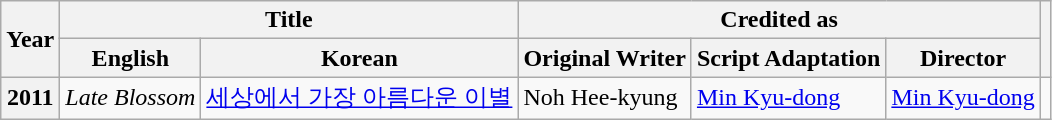<table class="wikitable plainrowheaders sortable">
<tr>
<th rowspan="2" scope="col">Year</th>
<th colspan="2" scope="col">Title</th>
<th colspan="3">Credited as</th>
<th rowspan="2" scope="col" class="unsortable"></th>
</tr>
<tr>
<th>English</th>
<th>Korean</th>
<th class="unsortable">Original Writer</th>
<th class="unsortable">Script Adaptation</th>
<th class="unsortable">Director</th>
</tr>
<tr>
<th scope="row">2011</th>
<td><em>Late Blossom</em></td>
<td><a href='#'>세상에서 가장 아름다운 이별</a></td>
<td>Noh Hee-kyung</td>
<td><a href='#'>Min Kyu-dong</a></td>
<td><a href='#'>Min Kyu-dong</a></td>
<td></td>
</tr>
</table>
